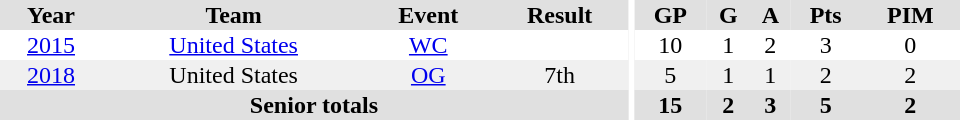<table border="0" cellpadding="1" cellspacing="0" ID="Table3" style="text-align:center; width:40em">
<tr ALIGN="center" bgcolor="#e0e0e0">
<th>Year</th>
<th>Team</th>
<th>Event</th>
<th>Result</th>
<th rowspan="99" bgcolor="#ffffff"></th>
<th>GP</th>
<th>G</th>
<th>A</th>
<th>Pts</th>
<th>PIM</th>
</tr>
<tr>
<td><a href='#'>2015</a></td>
<td><a href='#'>United States</a></td>
<td><a href='#'>WC</a></td>
<td></td>
<td>10</td>
<td>1</td>
<td>2</td>
<td>3</td>
<td>0</td>
</tr>
<tr bgcolor="#f0f0f0">
<td><a href='#'>2018</a></td>
<td>United States</td>
<td><a href='#'>OG</a></td>
<td>7th</td>
<td>5</td>
<td>1</td>
<td>1</td>
<td>2</td>
<td>2</td>
</tr>
<tr bgcolor="#e0e0e0">
<th colspan="4">Senior totals</th>
<th>15</th>
<th>2</th>
<th>3</th>
<th>5</th>
<th>2</th>
</tr>
</table>
